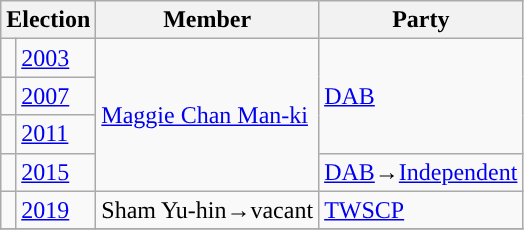<table class="wikitable">
<tr>
<th colspan="2">Election</th>
<th>Member</th>
<th>Party</th>
</tr>
<tr>
<td style="background-color:"></td>
<td><a href='#'>2003</a></td>
<td rowspan=4><a href='#'>Maggie Chan Man-ki</a></td>
<td rowspan=3><a href='#'>DAB</a></td>
</tr>
<tr>
<td style="background-color:"></td>
<td><a href='#'>2007</a></td>
</tr>
<tr>
<td style="background-color:"></td>
<td><a href='#'>2011</a></td>
</tr>
<tr>
<td style="background-color:"></td>
<td><a href='#'>2015</a></td>
<td><a href='#'>DAB</a>→<a href='#'>Independent</a></td>
</tr>
<tr>
<td style="background-color:"></td>
<td><a href='#'>2019</a></td>
<td>Sham Yu-hin→vacant</td>
<td><a href='#'>TWSCP</a></td>
</tr>
<tr>
</tr>
</table>
